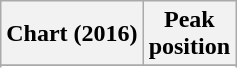<table class="wikitable sortable plainrowheaders" style="text-align:center">
<tr>
<th scope="col">Chart (2016)</th>
<th scope="col">Peak<br>position</th>
</tr>
<tr>
</tr>
<tr>
</tr>
<tr>
</tr>
<tr>
</tr>
<tr>
</tr>
<tr>
</tr>
<tr>
</tr>
<tr>
</tr>
<tr>
</tr>
<tr>
</tr>
<tr>
</tr>
<tr>
</tr>
<tr>
</tr>
</table>
